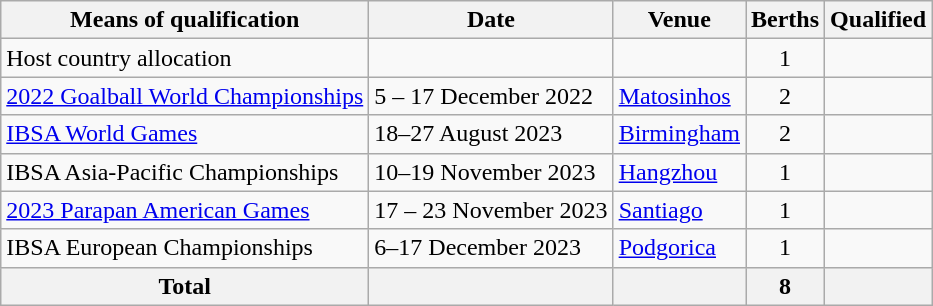<table class="wikitable">
<tr>
<th>Means of qualification</th>
<th>Date</th>
<th>Venue</th>
<th>Berths</th>
<th>Qualified</th>
</tr>
<tr>
<td>Host country allocation</td>
<td></td>
<td></td>
<td align="center">1</td>
<td></td>
</tr>
<tr>
<td><a href='#'>2022 Goalball World Championships</a></td>
<td>5 – 17 December 2022</td>
<td> <a href='#'>Matosinhos</a></td>
<td align="center">2</td>
<td><br> </td>
</tr>
<tr>
<td><a href='#'>IBSA World Games</a></td>
<td>18–27 August 2023</td>
<td> <a href='#'>Birmingham</a></td>
<td align="center">2</td>
<td><br> </td>
</tr>
<tr>
<td>IBSA Asia-Pacific Championships</td>
<td>10–19 November 2023</td>
<td> <a href='#'>Hangzhou</a></td>
<td align="center">1</td>
<td></td>
</tr>
<tr>
<td><a href='#'>2023 Parapan American Games</a></td>
<td>17 – 23 November 2023</td>
<td> <a href='#'>Santiago</a></td>
<td align="center">1</td>
<td></td>
</tr>
<tr>
<td>IBSA European Championships</td>
<td>6–17 December 2023</td>
<td> <a href='#'>Podgorica</a></td>
<td align="center">1</td>
<td></td>
</tr>
<tr>
<th>Total</th>
<th></th>
<th></th>
<th align="center">8</th>
<th></th>
</tr>
</table>
